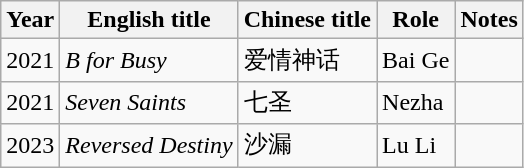<table class="wikitable">
<tr>
<th>Year</th>
<th>English title</th>
<th>Chinese title</th>
<th>Role</th>
<th>Notes</th>
</tr>
<tr>
<td>2021</td>
<td><em>B for Busy</em></td>
<td>爱情神话</td>
<td>Bai Ge</td>
<td></td>
</tr>
<tr>
<td>2021</td>
<td><em>Seven Saints</em></td>
<td>七圣</td>
<td>Nezha</td>
<td></td>
</tr>
<tr>
<td>2023</td>
<td><em>Reversed Destiny</em></td>
<td>沙漏</td>
<td>Lu Li</td>
<td></td>
</tr>
</table>
